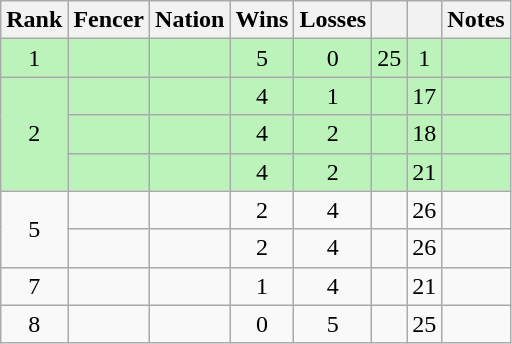<table class="wikitable sortable" style="text-align: center;">
<tr>
<th>Rank</th>
<th>Fencer</th>
<th>Nation</th>
<th>Wins</th>
<th>Losses</th>
<th></th>
<th></th>
<th>Notes</th>
</tr>
<tr style="background:#bbf3bb;">
<td>1</td>
<td align=left></td>
<td align=left></td>
<td>5</td>
<td>0</td>
<td>25</td>
<td>1</td>
<td></td>
</tr>
<tr style="background:#bbf3bb;">
<td rowspan=3>2</td>
<td align=left></td>
<td align=left></td>
<td>4</td>
<td>1</td>
<td></td>
<td>17</td>
<td></td>
</tr>
<tr style="background:#bbf3bb;">
<td align=left></td>
<td align=left></td>
<td>4</td>
<td>2</td>
<td></td>
<td>18</td>
<td></td>
</tr>
<tr style="background:#bbf3bb;">
<td align=left></td>
<td align=left></td>
<td>4</td>
<td>2</td>
<td></td>
<td>21</td>
<td></td>
</tr>
<tr>
<td rowspan=2>5</td>
<td align=left></td>
<td align=left></td>
<td>2</td>
<td>4</td>
<td></td>
<td>26</td>
<td></td>
</tr>
<tr>
<td align=left></td>
<td align=left></td>
<td>2</td>
<td>4</td>
<td></td>
<td>26</td>
<td></td>
</tr>
<tr>
<td>7</td>
<td align=left></td>
<td align=left></td>
<td>1</td>
<td>4</td>
<td></td>
<td>21</td>
<td></td>
</tr>
<tr>
<td>8</td>
<td align=left></td>
<td align=left></td>
<td>0</td>
<td>5</td>
<td></td>
<td>25</td>
<td></td>
</tr>
</table>
